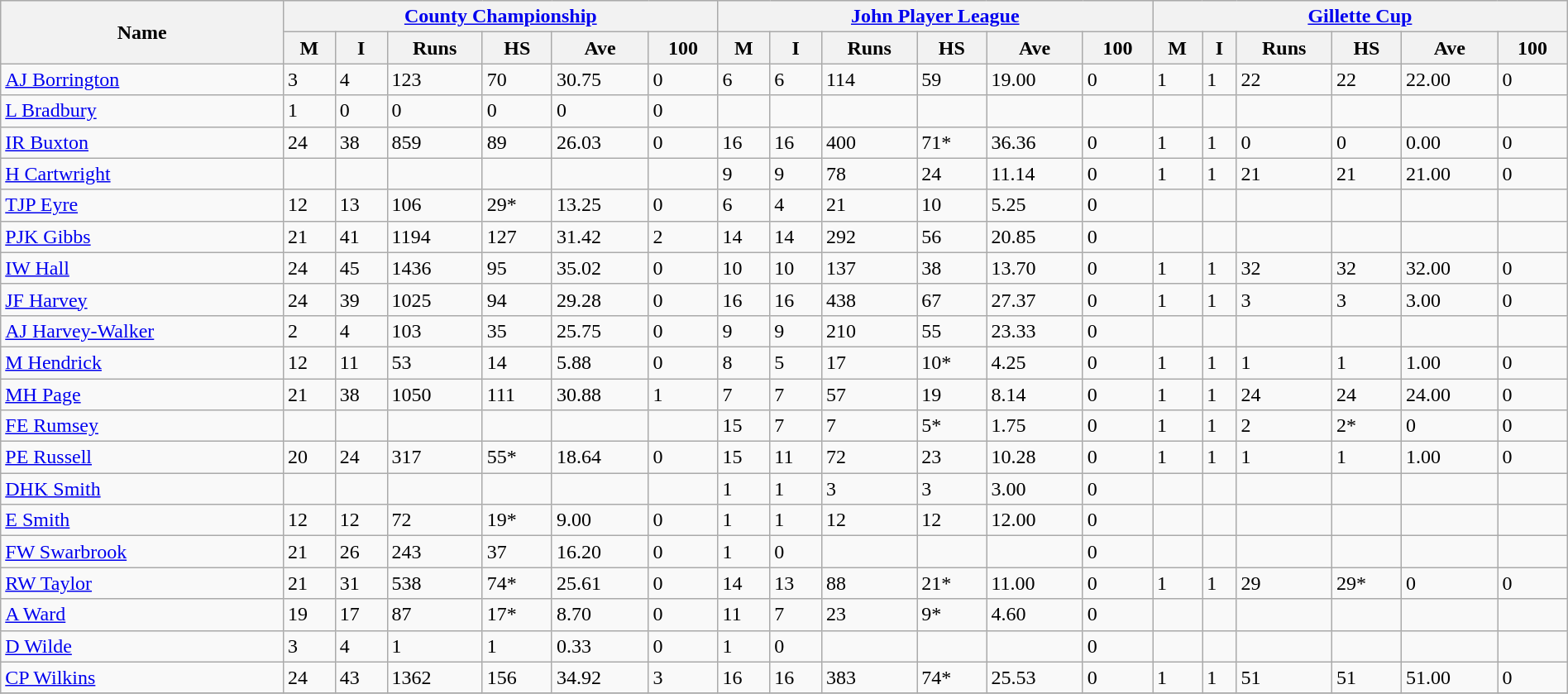<table class="wikitable " width="100%">
<tr bgcolor="#efefef">
<th rowspan=2>Name</th>
<th colspan=6><a href='#'>County Championship</a></th>
<th colspan=6><a href='#'>John Player League</a></th>
<th colspan=6><a href='#'>Gillette Cup</a></th>
</tr>
<tr>
<th>M</th>
<th>I</th>
<th>Runs</th>
<th>HS</th>
<th>Ave</th>
<th>100</th>
<th>M</th>
<th>I</th>
<th>Runs</th>
<th>HS</th>
<th>Ave</th>
<th>100</th>
<th>M</th>
<th>I</th>
<th>Runs</th>
<th>HS</th>
<th>Ave</th>
<th>100</th>
</tr>
<tr>
<td><a href='#'>AJ Borrington</a></td>
<td>3</td>
<td>4</td>
<td>123</td>
<td>70</td>
<td>30.75</td>
<td>0</td>
<td>6</td>
<td>6</td>
<td>114</td>
<td>59</td>
<td>19.00</td>
<td>0</td>
<td>1</td>
<td>1</td>
<td>22</td>
<td>22</td>
<td>22.00</td>
<td>0</td>
</tr>
<tr>
<td><a href='#'>L Bradbury</a></td>
<td>1</td>
<td>0</td>
<td>0</td>
<td>0</td>
<td>0</td>
<td>0</td>
<td></td>
<td></td>
<td></td>
<td></td>
<td></td>
<td></td>
<td></td>
<td></td>
<td></td>
<td></td>
<td></td>
<td></td>
</tr>
<tr>
<td><a href='#'>IR Buxton</a></td>
<td>24</td>
<td>38</td>
<td>859</td>
<td>89</td>
<td>26.03</td>
<td>0</td>
<td>16</td>
<td>16</td>
<td>400</td>
<td>71*</td>
<td>36.36</td>
<td>0</td>
<td>1</td>
<td>1</td>
<td>0</td>
<td>0</td>
<td>0.00</td>
<td>0</td>
</tr>
<tr>
<td><a href='#'>H Cartwright</a></td>
<td></td>
<td></td>
<td></td>
<td></td>
<td></td>
<td></td>
<td>9</td>
<td>9</td>
<td>78</td>
<td>24</td>
<td>11.14</td>
<td>0</td>
<td>1</td>
<td>1</td>
<td>21</td>
<td>21</td>
<td>21.00</td>
<td>0</td>
</tr>
<tr>
<td><a href='#'>TJP Eyre</a></td>
<td>12</td>
<td>13</td>
<td>106</td>
<td>29*</td>
<td>13.25</td>
<td>0</td>
<td>6</td>
<td>4</td>
<td>21</td>
<td>10</td>
<td>5.25</td>
<td>0</td>
<td></td>
<td></td>
<td></td>
<td></td>
<td></td>
<td></td>
</tr>
<tr>
<td><a href='#'>PJK Gibbs</a></td>
<td>21</td>
<td>41</td>
<td>1194</td>
<td>127</td>
<td>31.42</td>
<td>2</td>
<td>14</td>
<td>14</td>
<td>292</td>
<td>56</td>
<td>20.85</td>
<td>0</td>
<td></td>
<td></td>
<td></td>
<td></td>
<td></td>
<td></td>
</tr>
<tr>
<td><a href='#'>IW Hall</a></td>
<td>24</td>
<td>45</td>
<td>1436</td>
<td>95</td>
<td>35.02</td>
<td>0</td>
<td>10</td>
<td>10</td>
<td>137</td>
<td>38</td>
<td>13.70</td>
<td>0</td>
<td>1</td>
<td>1</td>
<td>32</td>
<td>32</td>
<td>32.00</td>
<td>0</td>
</tr>
<tr>
<td><a href='#'>JF Harvey</a></td>
<td>24</td>
<td>39</td>
<td>1025</td>
<td>94</td>
<td>29.28</td>
<td>0</td>
<td>16</td>
<td>16</td>
<td>438</td>
<td>67</td>
<td>27.37</td>
<td>0</td>
<td>1</td>
<td>1</td>
<td>3</td>
<td>3</td>
<td>3.00</td>
<td>0</td>
</tr>
<tr>
<td><a href='#'>AJ Harvey-Walker</a></td>
<td>2</td>
<td>4</td>
<td>103</td>
<td>35</td>
<td>25.75</td>
<td>0</td>
<td>9</td>
<td>9</td>
<td>210</td>
<td>55</td>
<td>23.33</td>
<td>0</td>
<td></td>
<td></td>
<td></td>
<td></td>
<td></td>
<td></td>
</tr>
<tr>
<td><a href='#'>M Hendrick</a></td>
<td>12</td>
<td>11</td>
<td>53</td>
<td>14</td>
<td>5.88</td>
<td>0</td>
<td>8</td>
<td>5</td>
<td>17</td>
<td>10*</td>
<td>4.25</td>
<td>0</td>
<td>1</td>
<td>1</td>
<td>1</td>
<td>1</td>
<td>1.00</td>
<td>0</td>
</tr>
<tr>
<td><a href='#'>MH Page</a></td>
<td>21</td>
<td>38</td>
<td>1050</td>
<td>111</td>
<td>30.88</td>
<td>1</td>
<td>7</td>
<td>7</td>
<td>57</td>
<td>19</td>
<td>8.14</td>
<td>0</td>
<td>1</td>
<td>1</td>
<td>24</td>
<td>24</td>
<td>24.00</td>
<td>0</td>
</tr>
<tr>
<td><a href='#'>FE Rumsey</a></td>
<td></td>
<td></td>
<td></td>
<td></td>
<td></td>
<td></td>
<td>15</td>
<td>7</td>
<td>7</td>
<td>5*</td>
<td>1.75</td>
<td>0</td>
<td>1</td>
<td>1</td>
<td>2</td>
<td>2*</td>
<td>0</td>
<td>0</td>
</tr>
<tr>
<td><a href='#'>PE Russell</a></td>
<td>20</td>
<td>24</td>
<td>317</td>
<td>55*</td>
<td>18.64</td>
<td>0</td>
<td>15</td>
<td>11</td>
<td>72</td>
<td>23</td>
<td>10.28</td>
<td>0</td>
<td>1</td>
<td>1</td>
<td>1</td>
<td>1</td>
<td>1.00</td>
<td>0</td>
</tr>
<tr>
<td><a href='#'>DHK Smith</a></td>
<td></td>
<td></td>
<td></td>
<td></td>
<td></td>
<td></td>
<td>1</td>
<td>1</td>
<td>3</td>
<td>3</td>
<td>3.00</td>
<td>0</td>
<td></td>
<td></td>
<td></td>
<td></td>
<td></td>
<td></td>
</tr>
<tr>
<td><a href='#'>E Smith</a></td>
<td>12</td>
<td>12</td>
<td>72</td>
<td>19*</td>
<td>9.00</td>
<td>0</td>
<td>1</td>
<td>1</td>
<td>12</td>
<td>12</td>
<td>12.00</td>
<td>0</td>
<td></td>
<td></td>
<td></td>
<td></td>
<td></td>
<td></td>
</tr>
<tr>
<td><a href='#'>FW Swarbrook</a></td>
<td>21</td>
<td>26</td>
<td>243</td>
<td>37</td>
<td>16.20</td>
<td>0</td>
<td>1</td>
<td>0</td>
<td></td>
<td></td>
<td></td>
<td>0</td>
<td></td>
<td></td>
<td></td>
<td></td>
<td></td>
<td></td>
</tr>
<tr>
<td><a href='#'>RW Taylor</a></td>
<td>21</td>
<td>31</td>
<td>538</td>
<td>74*</td>
<td>25.61</td>
<td>0</td>
<td>14</td>
<td>13</td>
<td>88</td>
<td>21*</td>
<td>11.00</td>
<td>0</td>
<td>1</td>
<td>1</td>
<td>29</td>
<td>29*</td>
<td>0</td>
<td>0</td>
</tr>
<tr>
<td><a href='#'>A Ward</a></td>
<td>19</td>
<td>17</td>
<td>87</td>
<td>17*</td>
<td>8.70</td>
<td>0</td>
<td>11</td>
<td>7</td>
<td>23</td>
<td>9*</td>
<td>4.60</td>
<td>0</td>
<td></td>
<td></td>
<td></td>
<td></td>
<td></td>
<td></td>
</tr>
<tr>
<td><a href='#'>D Wilde</a></td>
<td>3</td>
<td>4</td>
<td>1</td>
<td>1</td>
<td>0.33</td>
<td>0</td>
<td>1</td>
<td>0</td>
<td></td>
<td></td>
<td></td>
<td>0</td>
<td></td>
<td></td>
<td></td>
<td></td>
<td></td>
<td></td>
</tr>
<tr>
<td><a href='#'>CP Wilkins</a></td>
<td>24</td>
<td>43</td>
<td>1362</td>
<td>156</td>
<td>34.92</td>
<td>3</td>
<td>16</td>
<td>16</td>
<td>383</td>
<td>74*</td>
<td>25.53</td>
<td>0</td>
<td>1</td>
<td>1</td>
<td>51</td>
<td>51</td>
<td>51.00</td>
<td>0<br></td>
</tr>
<tr>
</tr>
</table>
